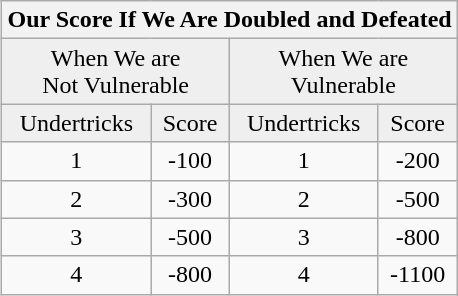<table class=wikitable style="text-align:center; float:right; margin-left:1.0em;">
<tr>
<th colspan=4>Our Score If We Are Doubled and Defeated</th>
</tr>
<tr>
<td colspan=2 style="background:#EFEFEF">When We are<br>Not Vulnerable</td>
<td colspan=2 style="background:#EFEFEF">When We are<br>Vulnerable</td>
</tr>
<tr>
<td style="background:#EFEFEF">Undertricks</td>
<td style="background:#EFEFEF">Score</td>
<td style="background:#EFEFEF">Undertricks</td>
<td style="background:#EFEFEF">Score</td>
</tr>
<tr>
<td>1</td>
<td>-100</td>
<td>1</td>
<td>-200</td>
</tr>
<tr>
<td>2</td>
<td>-300</td>
<td>2</td>
<td>-500</td>
</tr>
<tr>
<td>3</td>
<td>-500</td>
<td>3</td>
<td>-800</td>
</tr>
<tr>
<td>4</td>
<td>-800</td>
<td>4</td>
<td>-1100</td>
</tr>
</table>
